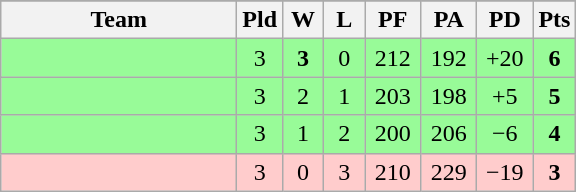<table class=wikitable>
<tr align=center>
</tr>
<tr>
<th width=150>Team</th>
<th width=20>Pld</th>
<th width=20>W</th>
<th width=20>L</th>
<th width=30>PF</th>
<th width=30>PA</th>
<th width=30>PD</th>
<th width=20>Pts</th>
</tr>
<tr align=center bgcolor="#98fb98">
<td align=left></td>
<td>3</td>
<td><strong>3</strong></td>
<td>0</td>
<td>212</td>
<td>192</td>
<td>+20</td>
<td><strong>6</strong></td>
</tr>
<tr align=center bgcolor="#98fb98">
<td align=left></td>
<td>3</td>
<td>2</td>
<td>1</td>
<td>203</td>
<td>198</td>
<td>+5</td>
<td><strong>5</strong></td>
</tr>
<tr align=center bgcolor="#98fb98">
<td align=left></td>
<td>3</td>
<td>1</td>
<td>2</td>
<td>200</td>
<td>206</td>
<td>−6</td>
<td><strong>4</strong></td>
</tr>
<tr align=center bgcolor=ffcccc>
<td align=left></td>
<td>3</td>
<td>0</td>
<td>3</td>
<td>210</td>
<td>229</td>
<td>−19</td>
<td><strong>3</strong></td>
</tr>
</table>
